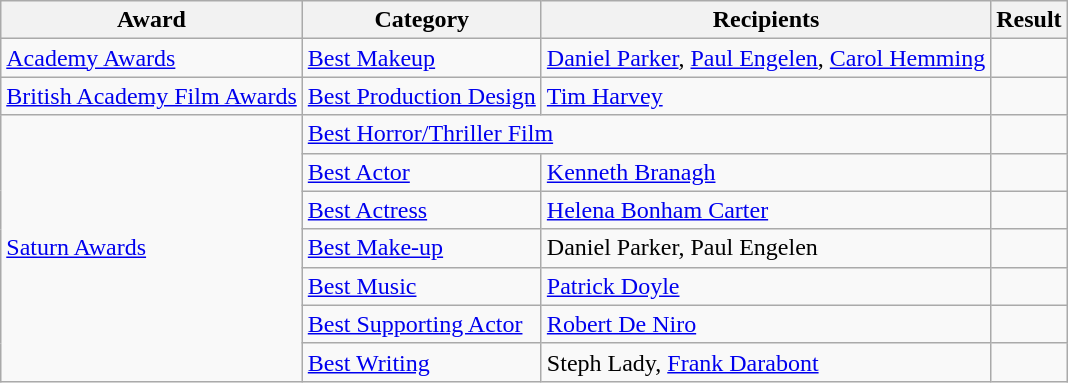<table class="wikitable plainrowheaders">
<tr>
<th scope="col">Award</th>
<th scope="col">Category</th>
<th scope="col">Recipients</th>
<th scope="col">Result</th>
</tr>
<tr>
<td><a href='#'>Academy Awards</a></td>
<td><a href='#'>Best Makeup</a></td>
<td><a href='#'>Daniel Parker</a>, <a href='#'>Paul Engelen</a>, <a href='#'>Carol Hemming</a></td>
<td></td>
</tr>
<tr>
<td><a href='#'>British Academy Film Awards</a></td>
<td><a href='#'>Best Production Design</a></td>
<td><a href='#'>Tim Harvey</a></td>
<td></td>
</tr>
<tr>
<td rowspan=7><a href='#'>Saturn Awards</a></td>
<td colspan=2><a href='#'>Best Horror/Thriller Film</a></td>
<td></td>
</tr>
<tr>
<td><a href='#'>Best Actor</a></td>
<td><a href='#'>Kenneth Branagh</a></td>
<td></td>
</tr>
<tr>
<td><a href='#'>Best Actress</a></td>
<td><a href='#'>Helena Bonham Carter</a></td>
<td></td>
</tr>
<tr>
<td><a href='#'>Best Make-up</a></td>
<td>Daniel Parker, Paul Engelen</td>
<td></td>
</tr>
<tr>
<td><a href='#'>Best Music</a></td>
<td><a href='#'>Patrick Doyle</a></td>
<td></td>
</tr>
<tr>
<td><a href='#'>Best Supporting Actor</a></td>
<td><a href='#'>Robert De Niro</a></td>
<td></td>
</tr>
<tr>
<td><a href='#'>Best Writing</a></td>
<td>Steph Lady, <a href='#'>Frank Darabont</a></td>
<td></td>
</tr>
</table>
